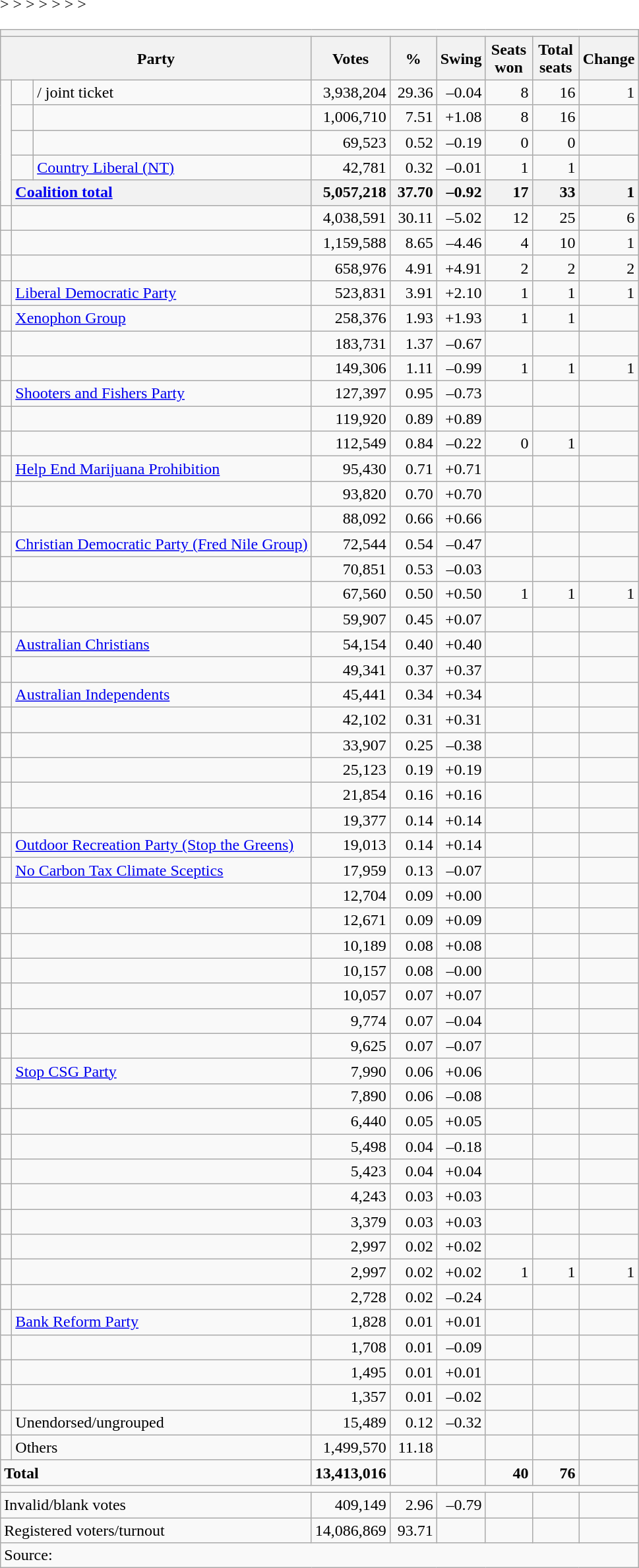<table class="wikitable">
<tr>
<th colspan="9"></th>
</tr>
<tr>
<th colspan="3" style="width:190px"><strong>Party</strong></th>
<th style="width:70px; text-align:center;"><strong>Votes</strong></th>
<th style="width:40px; text-align:center;"><strong>%</strong></th>
<th style="width:40px; text-align:center;"><strong>Swing</strong></th>
<th style="width:40px; text-align:center;"><strong>Seats won</strong></th>
<th style="width:40px; text-align:center;"><strong>Total seats</strong></th>
<th style="width:40px; text-align:center;"><strong>Change</strong></th>
</tr>
<tr>
<td rowspan="5"></td>
<td> </td>
<td>/ joint ticket</td>
<td align=right>3,938,204</td>
<td align=right>29.36</td>
<td align=right>–0.04</td>
<td align=right>8</td>
<td align=right>16</td>
<td align=right> 1</td>
</tr>
<tr>
<td> </td>
<td></td>
<td align=right>1,006,710</td>
<td align=right>7.51</td>
<td align=right>+1.08</td>
<td align=right>8</td>
<td align=right>16</td>
<td align=right></td>
</tr>
<tr>
<td> </td>
<td></td>
<td align=right>69,523</td>
<td align=right>0.52</td>
<td align=right>–0.19</td>
<td align=right>0</td>
<td align=right>0</td>
<td align=right></td>
</tr>
<tr>
<td> </td>
<td><a href='#'>Country Liberal (NT)</a></td>
<td align=right>42,781</td>
<td align=right>0.32</td>
<td align=right>–0.01</td>
<td align=right>1</td>
<td align=right>1</td>
<td align=right></td>
</tr>
<tr>
<th colspan=2 style="text-align:left;"><a href='#'>Coalition total</a></th>
<th style="text-align:right;">5,057,218</th>
<th style="text-align:right;">37.70</th>
<th style="text-align:right;">–0.92</th>
<th style="text-align:right;">17</th>
<th style="text-align:right;">33</th>
<th style="text-align:right;"> 1</th>
</tr>
<tr>
<td> </td>
<td colspan=2></td>
<td align="right">4,038,591</td>
<td align="right">30.11</td>
<td align="right">–5.02</td>
<td align="right">12</td>
<td align="right">25</td>
<td align="right"> 6</td>
</tr>
<tr>
<td> </td>
<td colspan=2></td>
<td align="right">1,159,588</td>
<td align="right">8.65</td>
<td align="right">–4.46</td>
<td align="right">4</td>
<td align="right">10</td>
<td align="right"> 1</td>
</tr>
<tr>
<td> </td>
<td colspan=2></td>
<td align="right">658,976</td>
<td align="right">4.91</td>
<td align="right">+4.91</td>
<td align="right">2</td>
<td align="right">2</td>
<td align="right"> 2</td>
</tr>
<tr>
<td> </td>
<td colspan=2><a href='#'>Liberal Democratic Party</a></td>
<td align="right">523,831</td>
<td align="right">3.91</td>
<td align="right">+2.10</td>
<td align="right">1</td>
<td align="right">1</td>
<td align="right"> 1</td>
</tr>
<tr>
<td> </td>
<td colspan=2><a href='#'>Xenophon Group</a></td>
<td align="right">258,376</td>
<td align="right">1.93</td>
<td align="right">+1.93</td>
<td align="right">1</td>
<td align="right">1</td>
<td align="right"></td>
</tr>
<tr <noinclude>>
<td> </td>
<td colspan=2></td>
<td align="right">183,731</td>
<td align="right">1.37</td>
<td align="right">–0.67</td>
<td align="right"></td>
<td align="right"></td>
<td align="right"></td>
</tr>
<tr </noinclude>>
<td> </td>
<td colspan=2></td>
<td align="right">149,306</td>
<td align="right">1.11</td>
<td align="right">–0.99</td>
<td align="right">1</td>
<td align="right">1</td>
<td align="right"> 1</td>
</tr>
<tr <noinclude>>
<td> </td>
<td colspan=2><a href='#'>Shooters and Fishers Party</a></td>
<td align="right">127,397</td>
<td align="right">0.95</td>
<td align="right">–0.73</td>
<td align="right"></td>
<td align="right"></td>
<td align="right"></td>
</tr>
<tr>
<td> </td>
<td colspan=2></td>
<td align="right">119,920</td>
<td align="right">0.89</td>
<td align="right">+0.89</td>
<td align="right"></td>
<td align="right"></td>
<td align="right"></td>
</tr>
<tr>
<td> </td>
<td colspan=2></td>
<td align="right">112,549</td>
<td align="right">0.84</td>
<td align="right">–0.22</td>
<td align="right">0</td>
<td align="right">1</td>
<td align="right"></td>
</tr>
<tr>
<td> </td>
<td colspan=2><a href='#'>Help End Marijuana Prohibition</a></td>
<td align="right">95,430</td>
<td align="right">0.71</td>
<td align="right">+0.71</td>
<td align="right"></td>
<td align="right"></td>
<td align="right"></td>
</tr>
<tr>
<td> </td>
<td colspan=2></td>
<td align="right">93,820</td>
<td align="right">0.70</td>
<td align="right">+0.70</td>
<td align="right"></td>
<td align="right"></td>
<td align="right"></td>
</tr>
<tr>
<td> </td>
<td colspan=2></td>
<td align="right">88,092</td>
<td align="right">0.66</td>
<td align="right">+0.66</td>
<td align="right"></td>
<td align="right"></td>
<td align="right"></td>
</tr>
<tr>
<td> </td>
<td colspan=2><a href='#'>Christian Democratic Party (Fred Nile Group)</a></td>
<td align="right">72,544</td>
<td align="right">0.54</td>
<td align="right">–0.47</td>
<td align="right"></td>
<td align="right"></td>
<td align="right"></td>
</tr>
<tr>
<td> </td>
<td colspan=2></td>
<td align="right">70,851</td>
<td align="right">0.53</td>
<td align="right">–0.03</td>
<td align="right"></td>
<td align="right"></td>
<td align="right"></td>
</tr>
<tr </noinclude>>
<td> </td>
<td colspan=2></td>
<td align="right">67,560</td>
<td align="right">0.50</td>
<td align="right">+0.50</td>
<td align="right">1</td>
<td align="right">1</td>
<td align="right"> 1</td>
</tr>
<tr <noinclude>>
<td> </td>
<td colspan=2></td>
<td align="right">59,907</td>
<td align="right">0.45</td>
<td align="right">+0.07</td>
<td align="right"></td>
<td align="right"></td>
<td align="right"></td>
</tr>
<tr>
<td> </td>
<td colspan=2><a href='#'>Australian Christians</a></td>
<td align="right">54,154</td>
<td align="right">0.40</td>
<td align="right">+0.40</td>
<td align="right"></td>
<td align="right"></td>
<td align="right"></td>
</tr>
<tr>
<td> </td>
<td colspan=2></td>
<td align="right">49,341</td>
<td align="right">0.37</td>
<td align="right">+0.37</td>
<td align="right"></td>
<td align="right"></td>
<td align="right"></td>
</tr>
<tr>
<td> </td>
<td colspan=2><a href='#'>Australian Independents</a></td>
<td align="right">45,441</td>
<td align="right">0.34</td>
<td align="right">+0.34</td>
<td align="right"></td>
<td align="right"></td>
<td align="right"></td>
</tr>
<tr>
<td> </td>
<td colspan=2></td>
<td align="right">42,102</td>
<td align="right">0.31</td>
<td align="right">+0.31</td>
<td align="right"></td>
<td align="right"></td>
<td align="right"></td>
</tr>
<tr>
<td> </td>
<td colspan=2></td>
<td align="right">33,907</td>
<td align="right">0.25</td>
<td align="right">–0.38</td>
<td align="right"></td>
<td align="right"></td>
<td align="right"></td>
</tr>
<tr>
<td> </td>
<td colspan=2></td>
<td align="right">25,123</td>
<td align="right">0.19</td>
<td align="right">+0.19</td>
<td align="right"></td>
<td align="right"></td>
<td align="right"></td>
</tr>
<tr>
<td> </td>
<td colspan=2></td>
<td align="right">21,854</td>
<td align="right">0.16</td>
<td align="right">+0.16</td>
<td align="right"></td>
<td align="right"></td>
<td align="right"></td>
</tr>
<tr>
<td> </td>
<td colspan=2></td>
<td align="right">19,377</td>
<td align="right">0.14</td>
<td align="right">+0.14</td>
<td align="right"></td>
<td align="right"></td>
<td align="right"></td>
</tr>
<tr>
<td> </td>
<td colspan=2><a href='#'>Outdoor Recreation Party (Stop the Greens)</a></td>
<td align="right">19,013</td>
<td align="right">0.14</td>
<td align="right">+0.14</td>
<td align="right"></td>
<td align="right"></td>
<td align="right"></td>
</tr>
<tr>
<td> </td>
<td colspan="2"><a href='#'>No Carbon Tax Climate Sceptics</a></td>
<td align="right">17,959</td>
<td align="right">0.13</td>
<td align="right">–0.07</td>
<td align="right"></td>
<td align="right"></td>
<td align="right"></td>
</tr>
<tr>
<td> </td>
<td colspan=2></td>
<td align="right">12,704</td>
<td align="right">0.09</td>
<td align="right">+0.00</td>
<td align="right"></td>
<td align="right"></td>
<td align="right"></td>
</tr>
<tr>
<td> </td>
<td colspan=2></td>
<td align="right">12,671</td>
<td align="right">0.09</td>
<td align="right">+0.09</td>
<td align="right"></td>
<td align="right"></td>
<td align="right"></td>
</tr>
<tr>
<td> </td>
<td colspan=2></td>
<td align="right">10,189</td>
<td align="right">0.08</td>
<td align="right">+0.08</td>
<td align="right"></td>
<td align="right"></td>
<td align="right"></td>
</tr>
<tr>
<td> </td>
<td colspan=2></td>
<td align="right">10,157</td>
<td align="right">0.08</td>
<td align="right">–0.00</td>
<td align="right"></td>
<td align="right"></td>
<td align="right"></td>
</tr>
<tr>
<td> </td>
<td colspan=2></td>
<td align="right">10,057</td>
<td align="right">0.07</td>
<td align="right">+0.07</td>
<td align="right"></td>
<td align="right"></td>
<td align="right"></td>
</tr>
<tr>
<td> </td>
<td colspan=2></td>
<td align="right">9,774</td>
<td align="right">0.07</td>
<td align="right">–0.04</td>
<td align="right"></td>
<td align="right"></td>
<td align="right"></td>
</tr>
<tr>
<td> </td>
<td colspan=2></td>
<td align="right">9,625</td>
<td align="right">0.07</td>
<td align="right">–0.07</td>
<td align="right"></td>
<td align="right"></td>
<td align="right"></td>
</tr>
<tr>
<td> </td>
<td colspan=2><a href='#'>Stop CSG Party</a></td>
<td align="right">7,990</td>
<td align="right">0.06</td>
<td align="right">+0.06</td>
<td align="right"></td>
<td align="right"></td>
<td align="right"></td>
</tr>
<tr>
<td> </td>
<td colspan=2></td>
<td align="right">7,890</td>
<td align="right">0.06</td>
<td align="right">–0.08</td>
<td align="right"></td>
<td align="right"></td>
<td align="right"></td>
</tr>
<tr>
<td> </td>
<td colspan=2></td>
<td align="right">6,440</td>
<td align="right">0.05</td>
<td align="right">+0.05</td>
<td align="right"></td>
<td align="right"></td>
<td align="right"></td>
</tr>
<tr>
<td> </td>
<td colspan=2></td>
<td align="right">5,498</td>
<td align="right">0.04</td>
<td align="right">–0.18</td>
<td align="right"></td>
<td align="right"></td>
<td align="right"></td>
</tr>
<tr>
<td> </td>
<td colspan=2></td>
<td align="right">5,423</td>
<td align="right">0.04</td>
<td align="right">+0.04</td>
<td align="right"></td>
<td align="right"></td>
<td align="right"></td>
</tr>
<tr>
<td> </td>
<td colspan=2></td>
<td align="right">4,243</td>
<td align="right">0.03</td>
<td align="right">+0.03</td>
<td align="right"></td>
<td align="right"></td>
<td align="right"></td>
</tr>
<tr>
<td> </td>
<td colspan=2></td>
<td align="right">3,379</td>
<td align="right">0.03</td>
<td align="right">+0.03</td>
<td align="right"></td>
<td align="right"></td>
<td align="right"></td>
</tr>
<tr>
<td> </td>
<td colspan=2></td>
<td align="right">2,997</td>
<td align="right">0.02</td>
<td align="right">+0.02</td>
<td align="right"></td>
<td align="right"></td>
<td align="right"></td>
</tr>
<tr>
<td> </td>
<td colspan=2></td>
<td align="right">2,997</td>
<td align="right">0.02</td>
<td align="right">+0.02</td>
<td align="right">1</td>
<td align="right">1</td>
<td align="right"> 1</td>
</tr>
<tr>
<td> </td>
<td colspan=2></td>
<td align="right">2,728</td>
<td align="right">0.02</td>
<td align="right">–0.24</td>
<td align="right"></td>
<td align="right"></td>
<td align="right"></td>
</tr>
<tr>
<td> </td>
<td colspan=2><a href='#'>Bank Reform Party</a></td>
<td align="right">1,828</td>
<td align="right">0.01</td>
<td align="right">+0.01</td>
<td align="right"></td>
<td align="right"></td>
<td align="right"></td>
</tr>
<tr>
<td> </td>
<td colspan=2></td>
<td align="right">1,708</td>
<td align="right">0.01</td>
<td align="right">–0.09</td>
<td align="right"></td>
<td align="right"></td>
<td align="right"></td>
</tr>
<tr>
<td> </td>
<td colspan=2></td>
<td align="right">1,495</td>
<td align="right">0.01</td>
<td align="right">+0.01</td>
<td align="right"></td>
<td align="right"></td>
<td align="right"></td>
</tr>
<tr>
<td> </td>
<td colspan=2></td>
<td align="right">1,357</td>
<td align="right">0.01</td>
<td align="right">–0.02</td>
<td align="right"></td>
<td align="right"></td>
<td align="right"></td>
</tr>
<tr>
<td> </td>
<td colspan="2">Unendorsed/ungrouped</td>
<td align="right">15,489</td>
<td align="right">0.12</td>
<td align="right">–0.32</td>
<td align="right"></td>
<td align="right"></td>
<td align="right"></td>
</tr>
<tr </noinclude><includeonly>>
<td></td>
<td colspan=2>Others</td>
<td align=right>1,499,570</td>
<td align=right>11.18</td>
<td align=right></td>
<td align=right></td>
<td align=right></td>
<td align=right></td>
</tr>
<tr </includeonly>>
<td colspan=3><strong>Total</strong></td>
<td align=right><strong>13,413,016</strong></td>
<td align=right><strong> </strong></td>
<td align=right><strong> </strong></td>
<td align=right><strong>40</strong></td>
<td align=right><strong>76</strong></td>
<td></td>
</tr>
<tr>
<td colspan=9></td>
</tr>
<tr>
<td colspan=3>Invalid/blank votes</td>
<td align=right>409,149</td>
<td align=right>2.96</td>
<td align=right>–0.79</td>
<td></td>
<td></td>
<td></td>
</tr>
<tr>
<td colspan=3>Registered voters/turnout</td>
<td align=right>14,086,869</td>
<td align=right>93.71</td>
<td></td>
<td></td>
<td></td>
<td></td>
</tr>
<tr>
<td colspan=9>Source: </td>
</tr>
</table>
